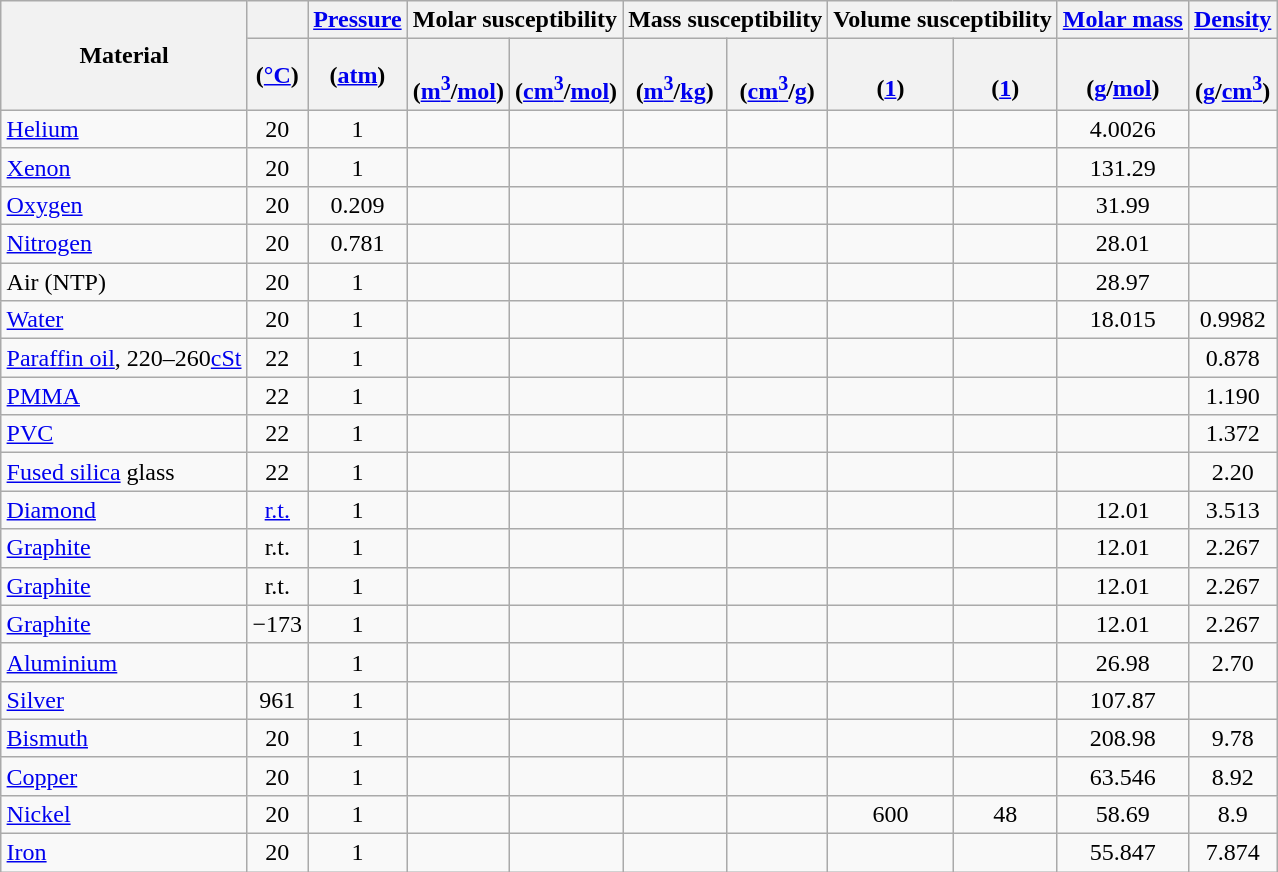<table class="wikitable" align="center" style="margin:auto; text-align:center">
<tr>
<th rowspan="2">Material</th>
<th><a href='#'></a></th>
<th><a href='#'>Pressure</a></th>
<th colspan="2">Molar susceptibility</th>
<th colspan="2">Mass susceptibility</th>
<th colspan="2">Volume susceptibility</th>
<th><a href='#'>Molar&nbsp;mass</a></th>
<th><a href='#'>Density</a></th>
</tr>
<tr>
<th style="text-align:center;">(<a href='#'>°C</a>)</th>
<th style="text-align:center;">(<a href='#'>atm</a>)</th>
<th style="text-align:center;"><br>(<a href='#'>m<sup>3</sup></a>/<a href='#'>mol</a>)</th>
<th style="text-align:center;"><br>(<a href='#'>cm<sup>3</sup></a>/<a href='#'>mol</a>)</th>
<th style="text-align:center;"><br>(<a href='#'>m<sup>3</sup></a>/<a href='#'>kg</a>)</th>
<th style="text-align:center;"><br>(<a href='#'>cm<sup>3</sup></a>/<a href='#'>g</a>)</th>
<th style="text-align:center;"><br>(<a href='#'>1</a>)</th>
<th style="text-align:center;"><br>(<a href='#'>1</a>)</th>
<th style="text-align:center;"><br>(<a href='#'>g</a>/<a href='#'>mol</a>)</th>
<th style="text-align:center;"><br>(<a href='#'>g</a>/<a href='#'>cm<sup>3</sup></a>)</th>
</tr>
<tr>
<td align="left"><a href='#'>Helium</a></td>
<td>20</td>
<td>1</td>
<td></td>
<td></td>
<td></td>
<td></td>
<td></td>
<td></td>
<td>4.0026</td>
<td></td>
</tr>
<tr>
<td align="left"><a href='#'>Xenon</a></td>
<td>20</td>
<td>1</td>
<td></td>
<td></td>
<td></td>
<td></td>
<td></td>
<td></td>
<td>131.29</td>
<td></td>
</tr>
<tr>
<td align="left"><a href='#'>Oxygen</a></td>
<td>20</td>
<td>0.209</td>
<td></td>
<td></td>
<td></td>
<td></td>
<td></td>
<td></td>
<td>31.99</td>
<td></td>
</tr>
<tr>
<td align="left"><a href='#'>Nitrogen</a></td>
<td>20</td>
<td>0.781</td>
<td></td>
<td></td>
<td></td>
<td></td>
<td></td>
<td></td>
<td>28.01</td>
<td></td>
</tr>
<tr>
<td align="left">Air (NTP)</td>
<td>20</td>
<td>1</td>
<td></td>
<td></td>
<td></td>
<td></td>
<td></td>
<td></td>
<td>28.97</td>
<td></td>
</tr>
<tr>
<td align="left"><a href='#'>Water</a></td>
<td>20</td>
<td>1</td>
<td></td>
<td></td>
<td></td>
<td></td>
<td></td>
<td></td>
<td>18.015</td>
<td>0.9982</td>
</tr>
<tr>
<td align="left"><a href='#'>Paraffin oil</a>, 220–260<a href='#'>cSt</a></td>
<td>22</td>
<td>1</td>
<td></td>
<td></td>
<td></td>
<td></td>
<td></td>
<td></td>
<td></td>
<td>0.878</td>
</tr>
<tr>
<td align="left"><a href='#'>PMMA</a></td>
<td>22</td>
<td>1</td>
<td></td>
<td></td>
<td></td>
<td></td>
<td></td>
<td></td>
<td></td>
<td>1.190</td>
</tr>
<tr>
<td align="left"><a href='#'>PVC</a></td>
<td>22</td>
<td>1</td>
<td></td>
<td></td>
<td></td>
<td></td>
<td></td>
<td></td>
<td></td>
<td>1.372</td>
</tr>
<tr>
<td align="left"><a href='#'>Fused silica</a> glass</td>
<td>22</td>
<td>1</td>
<td></td>
<td></td>
<td></td>
<td></td>
<td></td>
<td></td>
<td></td>
<td>2.20</td>
</tr>
<tr>
<td align="left"><a href='#'>Diamond</a></td>
<td><a href='#'>r.t.</a></td>
<td>1</td>
<td></td>
<td></td>
<td></td>
<td></td>
<td></td>
<td></td>
<td>12.01</td>
<td>3.513</td>
</tr>
<tr>
<td align="left"><a href='#'>Graphite</a> </td>
<td>r.t.</td>
<td>1</td>
<td></td>
<td></td>
<td></td>
<td></td>
<td></td>
<td></td>
<td>12.01</td>
<td>2.267</td>
</tr>
<tr>
<td align="left"><a href='#'>Graphite</a> </td>
<td>r.t.</td>
<td>1</td>
<td></td>
<td></td>
<td></td>
<td></td>
<td></td>
<td></td>
<td>12.01</td>
<td>2.267</td>
</tr>
<tr>
<td align="left"><a href='#'>Graphite</a> </td>
<td>−173</td>
<td>1</td>
<td></td>
<td></td>
<td></td>
<td></td>
<td></td>
<td></td>
<td>12.01</td>
<td>2.267</td>
</tr>
<tr>
<td align="left"><a href='#'>Aluminium</a></td>
<td></td>
<td>1</td>
<td></td>
<td></td>
<td></td>
<td></td>
<td></td>
<td></td>
<td>26.98</td>
<td>2.70</td>
</tr>
<tr>
<td align="left"><a href='#'>Silver</a></td>
<td>961</td>
<td>1</td>
<td></td>
<td></td>
<td></td>
<td></td>
<td></td>
<td></td>
<td>107.87</td>
<td></td>
</tr>
<tr>
<td align="left"><a href='#'>Bismuth</a></td>
<td>20</td>
<td>1</td>
<td></td>
<td></td>
<td></td>
<td></td>
<td></td>
<td></td>
<td>208.98</td>
<td>9.78</td>
</tr>
<tr>
<td align="left"><a href='#'>Copper</a></td>
<td>20</td>
<td>1</td>
<td></td>
<td></td>
<td></td>
<td></td>
<td></td>
<td></td>
<td>63.546</td>
<td>8.92</td>
</tr>
<tr>
<td align="left"><a href='#'>Nickel</a></td>
<td>20</td>
<td>1</td>
<td></td>
<td></td>
<td></td>
<td></td>
<td>600</td>
<td>48</td>
<td>58.69</td>
<td>8.9</td>
</tr>
<tr>
<td align="left"><a href='#'>Iron</a></td>
<td>20</td>
<td>1</td>
<td></td>
<td></td>
<td></td>
<td></td>
<td></td>
<td></td>
<td>55.847</td>
<td>7.874</td>
</tr>
</table>
